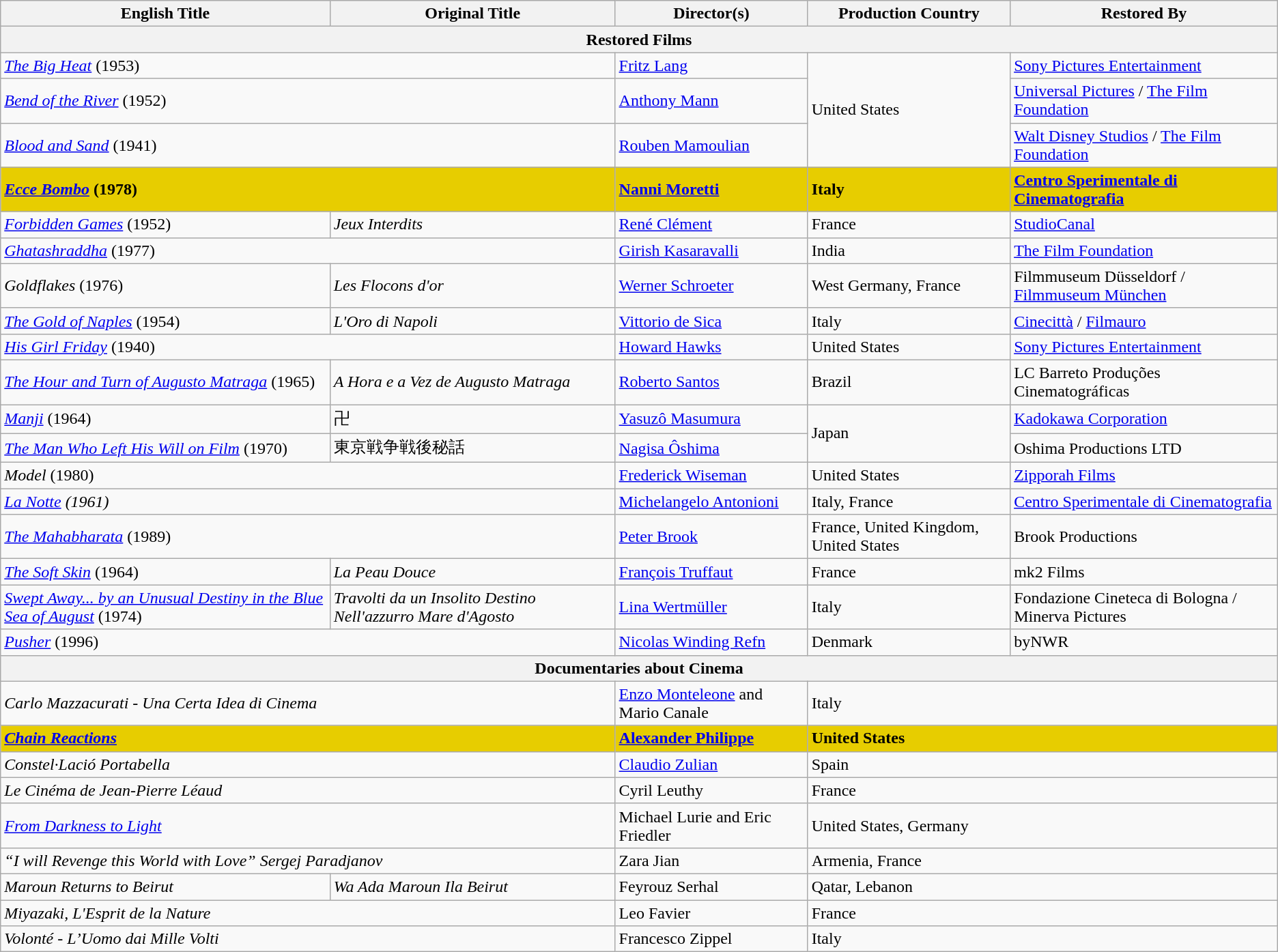<table class="wikitable">
<tr>
<th>English Title</th>
<th>Original Title</th>
<th>Director(s)</th>
<th>Production Country</th>
<th>Restored By</th>
</tr>
<tr>
<th colspan="5">Restored Films</th>
</tr>
<tr>
<td colspan="2"><em><a href='#'>The Big Heat</a></em> (1953)</td>
<td><a href='#'>Fritz Lang</a></td>
<td rowspan="3">United States</td>
<td><a href='#'>Sony Pictures Entertainment</a></td>
</tr>
<tr>
<td colspan="2"><em><a href='#'>Bend of the River</a></em> (1952)</td>
<td><a href='#'>Anthony Mann</a></td>
<td><a href='#'>Universal Pictures</a> / <a href='#'>The Film Foundation</a></td>
</tr>
<tr>
<td colspan="2"><em><a href='#'>Blood and Sand</a></em> (1941)</td>
<td><a href='#'>Rouben Mamoulian</a></td>
<td><a href='#'>Walt Disney Studios</a> / <a href='#'>The Film Foundation</a></td>
</tr>
<tr style="background:#E7CD00;">
<td colspan="2"><strong><a href='#'><em>Ecce Bombo</em></a> (1978)</strong></td>
<td><strong><a href='#'>Nanni Moretti</a></strong></td>
<td><strong>Italy</strong></td>
<td><strong><a href='#'>Centro Sperimentale di Cinematografia</a></strong></td>
</tr>
<tr>
<td><em><a href='#'>Forbidden Games</a></em> (1952)</td>
<td><em>Jeux Interdits</em></td>
<td><a href='#'>René Clément</a></td>
<td>France</td>
<td><a href='#'>StudioCanal</a></td>
</tr>
<tr>
<td colspan="2"><em><a href='#'>Ghatashraddha</a></em> (1977)</td>
<td><a href='#'>Girish Kasaravalli</a></td>
<td>India</td>
<td><a href='#'>The Film Foundation</a></td>
</tr>
<tr>
<td><em>Goldflakes</em> (1976)</td>
<td><em>Les Flocons d'or</em></td>
<td><a href='#'>Werner Schroeter</a></td>
<td>West Germany, France</td>
<td>Filmmuseum Düsseldorf / <a href='#'>Filmmuseum München</a></td>
</tr>
<tr>
<td><em><a href='#'>The Gold of Naples</a></em> (1954)</td>
<td><em>L'Oro di Napoli</em></td>
<td><a href='#'>Vittorio de Sica</a></td>
<td>Italy</td>
<td><a href='#'>Cinecittà</a> / <a href='#'>Filmauro</a></td>
</tr>
<tr>
<td colspan="2"><em><a href='#'>His Girl Friday</a></em> (1940)</td>
<td><a href='#'>Howard Hawks</a></td>
<td>United States</td>
<td><a href='#'>Sony Pictures Entertainment</a></td>
</tr>
<tr>
<td><em><a href='#'>The Hour and Turn of Augusto Matraga</a></em> (1965)</td>
<td><em>A Hora e a Vez de Augusto Matraga</em></td>
<td><a href='#'>Roberto Santos</a></td>
<td>Brazil</td>
<td>LC Barreto Produções Cinematográficas</td>
</tr>
<tr>
<td><em><a href='#'>Manji</a></em> (1964)</td>
<td>卍</td>
<td><a href='#'>Yasuzô Masumura</a></td>
<td rowspan="2">Japan</td>
<td><a href='#'>Kadokawa Corporation</a></td>
</tr>
<tr>
<td><em><a href='#'>The Man Who Left His Will on Film</a></em> (1970)</td>
<td>東京戦争戦後秘話</td>
<td><a href='#'>Nagisa Ôshima</a></td>
<td>Oshima Productions LTD</td>
</tr>
<tr>
<td colspan="2"><em>Model</em> (1980)</td>
<td><a href='#'>Frederick Wiseman</a></td>
<td>United States</td>
<td><a href='#'>Zipporah Films</a></td>
</tr>
<tr>
<td colspan="2"><em><a href='#'>La Notte</a> (1961)</em></td>
<td><a href='#'>Michelangelo Antonioni</a></td>
<td>Italy, France</td>
<td><a href='#'>Centro Sperimentale di Cinematografia</a></td>
</tr>
<tr>
<td colspan="2"><em><a href='#'>The Mahabharata</a></em> (1989)</td>
<td><a href='#'>Peter Brook</a></td>
<td>France, United Kingdom, United States</td>
<td>Brook Productions</td>
</tr>
<tr>
<td><em><a href='#'>The Soft Skin</a></em> (1964)</td>
<td><em>La Peau Douce</em></td>
<td><a href='#'>François Truffaut</a></td>
<td>France</td>
<td>mk2 Films</td>
</tr>
<tr>
<td><em><a href='#'>Swept Away... by an Unusual Destiny in the Blue Sea of August</a></em> (1974)</td>
<td><em>Travolti da un Insolito Destino Nell'azzurro Mare d'Agosto</em></td>
<td><a href='#'>Lina Wertmüller</a></td>
<td>Italy</td>
<td>Fondazione Cineteca di Bologna / Minerva Pictures</td>
</tr>
<tr>
<td colspan="2"><a href='#'><em>Pusher</em></a> (1996)</td>
<td><a href='#'>Nicolas Winding Refn</a></td>
<td>Denmark</td>
<td>byNWR</td>
</tr>
<tr>
<th colspan="5">Documentaries about Cinema</th>
</tr>
<tr>
<td colspan="2"><em>Carlo Mazzacurati - Una Certa Idea di Cinema</em></td>
<td><a href='#'>Enzo Monteleone</a> and Mario Canale</td>
<td colspan="2">Italy</td>
</tr>
<tr style="background:#E7CD00;">
<td colspan="2"><strong><em><a href='#'>Chain Reactions</a></em></strong></td>
<td><strong><a href='#'>Alexander Philippe</a></strong></td>
<td colspan="2"><strong>United States</strong></td>
</tr>
<tr>
<td colspan="2"><em>Constel·Lació Portabella</em></td>
<td><a href='#'>Claudio Zulian</a></td>
<td colspan="2">Spain</td>
</tr>
<tr>
<td colspan="2"><em>Le Cinéma de Jean-Pierre Léaud</em></td>
<td>Cyril Leuthy</td>
<td colspan="2">France</td>
</tr>
<tr>
<td colspan="2"><em><a href='#'>From Darkness to Light</a></em></td>
<td>Michael Lurie and Eric Friedler</td>
<td colspan="2">United States, Germany</td>
</tr>
<tr>
<td colspan="2"><em>“I will Revenge this World with Love” Sergej Paradjanov</em></td>
<td>Zara Jian</td>
<td colspan="2">Armenia, France</td>
</tr>
<tr>
<td><em>Maroun Returns to Beirut</em></td>
<td><em>Wa Ada Maroun Ila Beirut</em></td>
<td>Feyrouz Serhal</td>
<td colspan="2">Qatar, Lebanon</td>
</tr>
<tr>
<td colspan="2"><em>Miyazaki, L'Esprit de la Nature</em></td>
<td>Leo Favier</td>
<td colspan="2">France</td>
</tr>
<tr>
<td colspan="2"><em>Volonté - L’Uomo dai Mille Volti</em></td>
<td>Francesco Zippel</td>
<td colspan="2">Italy</td>
</tr>
</table>
